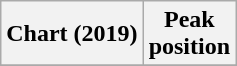<table class="wikitable plainrowheaders" style="text-align:center">
<tr>
<th scope="col">Chart (2019)</th>
<th scope="col">Peak<br>position</th>
</tr>
<tr>
</tr>
</table>
